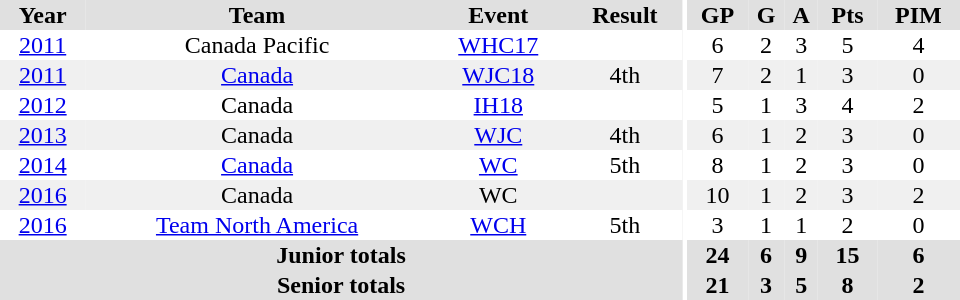<table border="0" cellpadding="1" cellspacing="0" ID="Table3" style="text-align:center; width:40em">
<tr ALIGN="center" bgcolor="#e0e0e0">
<th>Year</th>
<th>Team</th>
<th>Event</th>
<th>Result</th>
<th rowspan="100" bgcolor="#ffffff"></th>
<th>GP</th>
<th>G</th>
<th>A</th>
<th>Pts</th>
<th>PIM</th>
</tr>
<tr ALIGN="center">
<td><a href='#'>2011</a></td>
<td>Canada Pacific</td>
<td><a href='#'>WHC17</a></td>
<td></td>
<td>6</td>
<td>2</td>
<td>3</td>
<td>5</td>
<td>4</td>
</tr>
<tr ALIGN="center"   bgcolor="#f0f0f0">
<td><a href='#'>2011</a></td>
<td><a href='#'>Canada</a></td>
<td><a href='#'>WJC18</a></td>
<td>4th</td>
<td>7</td>
<td>2</td>
<td>1</td>
<td>3</td>
<td>0</td>
</tr>
<tr ALIGN="center">
<td><a href='#'>2012</a></td>
<td>Canada</td>
<td><a href='#'>IH18</a></td>
<td></td>
<td>5</td>
<td>1</td>
<td>3</td>
<td>4</td>
<td>2</td>
</tr>
<tr ALIGN="center" bgcolor="#f0f0f0">
<td><a href='#'>2013</a></td>
<td>Canada</td>
<td><a href='#'>WJC</a></td>
<td>4th</td>
<td>6</td>
<td>1</td>
<td>2</td>
<td>3</td>
<td>0</td>
</tr>
<tr ALIGN="center">
<td><a href='#'>2014</a></td>
<td><a href='#'>Canada</a></td>
<td><a href='#'>WC</a></td>
<td>5th</td>
<td>8</td>
<td>1</td>
<td>2</td>
<td>3</td>
<td>0</td>
</tr>
<tr ALIGN="center" bgcolor="#f0f0f0">
<td><a href='#'>2016</a></td>
<td>Canada</td>
<td>WC</td>
<td></td>
<td>10</td>
<td>1</td>
<td>2</td>
<td>3</td>
<td>2</td>
</tr>
<tr>
<td><a href='#'>2016</a></td>
<td><a href='#'>Team North America</a></td>
<td><a href='#'>WCH</a></td>
<td>5th</td>
<td>3</td>
<td>1</td>
<td>1</td>
<td>2</td>
<td>0</td>
</tr>
<tr bgcolor="#e0e0e0">
<th colspan="4">Junior totals</th>
<th>24</th>
<th>6</th>
<th>9</th>
<th>15</th>
<th>6</th>
</tr>
<tr bgcolor="#e0e0e0">
<th colspan="4">Senior totals</th>
<th>21</th>
<th>3</th>
<th>5</th>
<th>8</th>
<th>2</th>
</tr>
</table>
